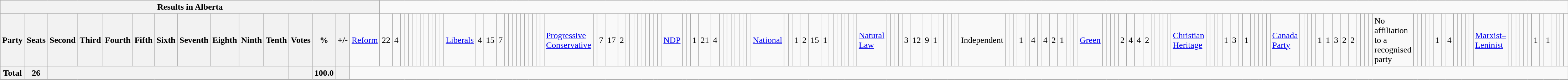<table class="wikitable">
<tr>
<th colspan=16>Results in Alberta</th>
</tr>
<tr>
<th colspan=2>Party</th>
<th>Seats</th>
<th>Second</th>
<th>Third</th>
<th>Fourth</th>
<th>Fifth</th>
<th>Sixth</th>
<th>Seventh</th>
<th>Eighth</th>
<th>Ninth</th>
<th>Tenth</th>
<th>Votes</th>
<th>%</th>
<th>+/-<br></th>
<td><a href='#'>Reform</a></td>
<td align="right">22</td>
<td align="right">4</td>
<td align="right"></td>
<td align="right"></td>
<td align="right"></td>
<td align="right"></td>
<td align="right"></td>
<td align="right"></td>
<td align="right"></td>
<td align="right"></td>
<td align="right"></td>
<td align="right"></td>
<td align="right"><br></td>
<td><a href='#'>Liberals</a></td>
<td align="right">4</td>
<td align="right">15</td>
<td align="right">7</td>
<td align="right"></td>
<td align="right"></td>
<td align="right"></td>
<td align="right"></td>
<td align="right"></td>
<td align="right"></td>
<td align="right"></td>
<td align="right"></td>
<td align="right"></td>
<td align="right"><br></td>
<td><a href='#'>Progressive Conservative</a></td>
<td align="right"></td>
<td align="right">7</td>
<td align="right">17</td>
<td align="right">2</td>
<td align="right"></td>
<td align="right"></td>
<td align="right"></td>
<td align="right"></td>
<td align="right"></td>
<td align="right"></td>
<td align="right"></td>
<td align="right"></td>
<td align="right"><br></td>
<td><a href='#'>NDP</a></td>
<td align="right"></td>
<td align="right"></td>
<td align="right">1</td>
<td align="right">21</td>
<td align="right">4</td>
<td align="right"></td>
<td align="right"></td>
<td align="right"></td>
<td align="right"></td>
<td align="right"></td>
<td align="right"></td>
<td align="right"></td>
<td align="right"><br></td>
<td><a href='#'>National</a></td>
<td align="right"></td>
<td align="right"></td>
<td align="right">1</td>
<td align="right">2</td>
<td align="right">15</td>
<td align="right">1</td>
<td align="right"></td>
<td align="right"></td>
<td align="right"></td>
<td align="right"></td>
<td align="right"></td>
<td align="right"></td>
<td align="right"><br></td>
<td><a href='#'>Natural Law</a></td>
<td align="right"></td>
<td align="right"></td>
<td align="right"></td>
<td align="right"></td>
<td align="right">3</td>
<td align="right">12</td>
<td align="right">9</td>
<td align="right">1</td>
<td align="right"></td>
<td align="right"></td>
<td align="right"></td>
<td align="right"></td>
<td align="right"><br></td>
<td>Independent</td>
<td align="right"></td>
<td align="right"></td>
<td align="right"></td>
<td align="right">1</td>
<td align="right"></td>
<td align="right">4</td>
<td align="right"></td>
<td align="right">4</td>
<td align="right">2</td>
<td align="right">1</td>
<td align="right"></td>
<td align="right"></td>
<td align="right"><br></td>
<td><a href='#'>Green</a></td>
<td align="right"></td>
<td align="right"></td>
<td align="right"></td>
<td align="right"></td>
<td align="right">2</td>
<td align="right">4</td>
<td align="right">4</td>
<td align="right">2</td>
<td align="right"></td>
<td align="right"></td>
<td align="right"></td>
<td align="right"></td>
<td align="right"><br></td>
<td><a href='#'>Christian Heritage</a></td>
<td align="right"></td>
<td align="right"></td>
<td align="right"></td>
<td align="right"></td>
<td align="right">1</td>
<td align="right">3</td>
<td align="right"></td>
<td align="right">1</td>
<td align="right"></td>
<td align="right"></td>
<td align="right"></td>
<td align="right"></td>
<td align="right"><br></td>
<td><a href='#'>Canada Party</a></td>
<td align="right"></td>
<td align="right"></td>
<td align="right"></td>
<td align="right"></td>
<td align="right">1</td>
<td align="right">1</td>
<td align="right">3</td>
<td align="right">2</td>
<td align="right">2</td>
<td align="right"></td>
<td align="right"></td>
<td align="right"></td>
<td align="right"><br></td>
<td>No affiliation to a recognised party</td>
<td align="right"></td>
<td align="right"></td>
<td align="right"></td>
<td align="right"></td>
<td align="right"></td>
<td align="right">1</td>
<td align="right"></td>
<td align="right">4</td>
<td align="right"></td>
<td align="right"></td>
<td align="right"></td>
<td align="right"></td>
<td align="right"><br></td>
<td><a href='#'>Marxist–Leninist</a></td>
<td align="right"></td>
<td align="right"></td>
<td align="right"></td>
<td align="right"></td>
<td align="right"></td>
<td align="right"></td>
<td align="right">1</td>
<td align="right"></td>
<td align="right">1</td>
<td align="right"></td>
<td align="right"></td>
<td align="right"></td>
<td align="right"></td>
</tr>
<tr>
<th colspan="2">Total</th>
<th>26</th>
<th colspan="9"></th>
<th></th>
<th>100.0</th>
<th></th>
</tr>
</table>
